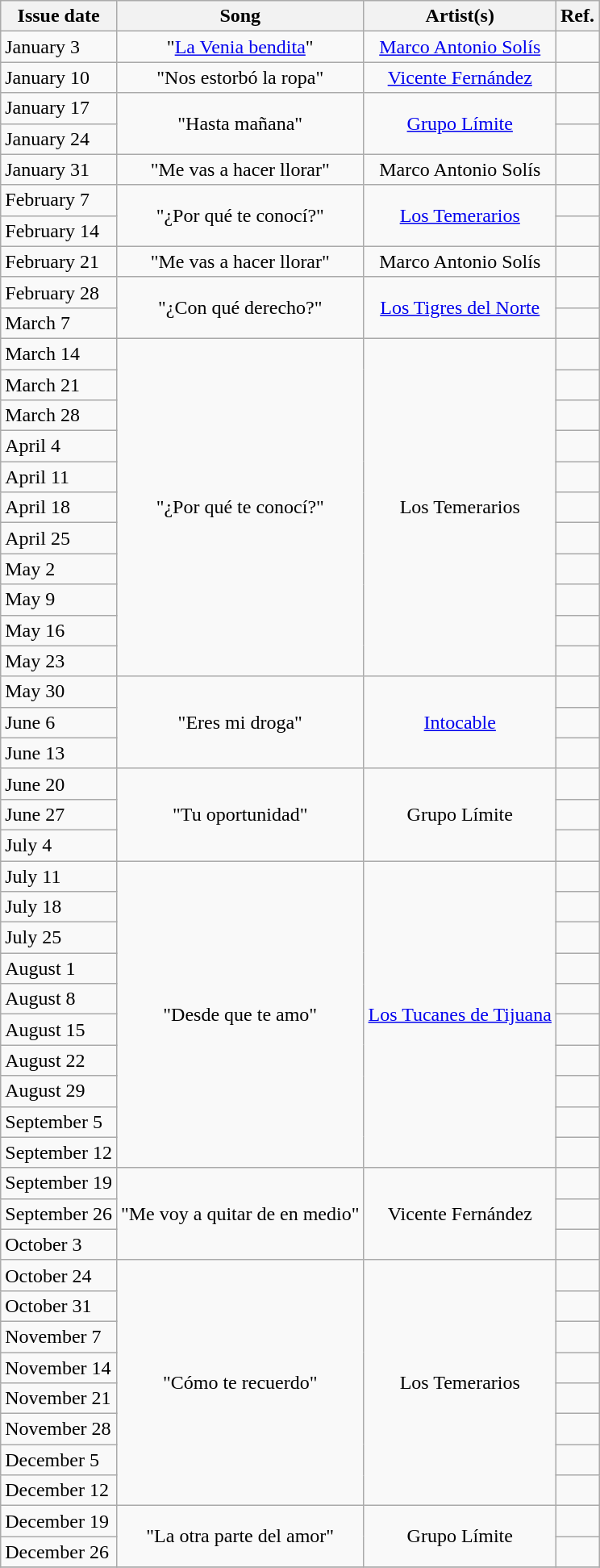<table class="wikitable">
<tr>
<th>Issue date</th>
<th>Song</th>
<th>Artist(s)</th>
<th>Ref.</th>
</tr>
<tr>
<td>January 3</td>
<td style="text-align: center;" rowspan="1">"<a href='#'>La Venia bendita</a>"</td>
<td style="text-align: center;" rowspan="1"><a href='#'>Marco Antonio Solís</a></td>
<td style="text-align: center;"></td>
</tr>
<tr>
<td>January 10</td>
<td style="text-align: center;" rowspan="1">"Nos estorbó la ropa"</td>
<td style="text-align: center;" rowspan="1"><a href='#'>Vicente Fernández</a></td>
<td style="text-align: center;"></td>
</tr>
<tr>
<td>January 17</td>
<td style="text-align: center;" rowspan="2">"Hasta mañana"</td>
<td style="text-align: center;" rowspan="2"><a href='#'>Grupo Límite</a></td>
<td style="text-align: center;"></td>
</tr>
<tr>
<td>January 24</td>
<td style="text-align: center;"></td>
</tr>
<tr>
<td>January 31</td>
<td style="text-align: center;" rowspan="1">"Me vas a hacer llorar"</td>
<td style="text-align: center;" rowspan="1">Marco Antonio Solís</td>
<td style="text-align: center;"></td>
</tr>
<tr>
<td>February 7</td>
<td style="text-align: center;" rowspan="2">"¿Por qué te conocí?"</td>
<td style="text-align: center;" rowspan="2"><a href='#'>Los Temerarios</a></td>
<td style="text-align: center;"></td>
</tr>
<tr>
<td>February 14</td>
<td style="text-align: center;"></td>
</tr>
<tr>
<td>February 21</td>
<td style="text-align: center;" rowspan="1">"Me vas a hacer llorar"</td>
<td style="text-align: center;" rowspan="1">Marco Antonio Solís</td>
<td style="text-align: center;"></td>
</tr>
<tr>
<td>February 28</td>
<td style="text-align: center;" rowspan="2">"¿Con qué derecho?"</td>
<td style="text-align: center;" rowspan="2"><a href='#'>Los Tigres del Norte</a></td>
<td style="text-align: center;"></td>
</tr>
<tr>
<td>March 7</td>
<td style="text-align: center;"></td>
</tr>
<tr>
<td>March 14</td>
<td style="text-align: center;" rowspan="11">"¿Por qué te conocí?"</td>
<td style="text-align: center;" rowspan="11">Los Temerarios</td>
<td style="text-align: center;"></td>
</tr>
<tr>
<td>March 21</td>
<td style="text-align: center;"></td>
</tr>
<tr>
<td>March 28</td>
<td style="text-align: center;"></td>
</tr>
<tr>
<td>April 4</td>
<td style="text-align: center;"></td>
</tr>
<tr>
<td>April 11</td>
<td style="text-align: center;"></td>
</tr>
<tr>
<td>April 18</td>
<td style="text-align: center;"></td>
</tr>
<tr>
<td>April 25</td>
<td style="text-align: center;"></td>
</tr>
<tr>
<td>May 2</td>
<td style="text-align: center;"></td>
</tr>
<tr>
<td>May 9</td>
<td style="text-align: center;"></td>
</tr>
<tr>
<td>May 16</td>
<td style="text-align: center;"></td>
</tr>
<tr>
<td>May 23</td>
<td style="text-align: center;"></td>
</tr>
<tr>
<td>May 30</td>
<td style="text-align: center;" rowspan="3">"Eres mi droga"</td>
<td style="text-align: center;" rowspan="3"><a href='#'>Intocable</a></td>
<td style="text-align: center;"></td>
</tr>
<tr>
<td>June 6</td>
<td style="text-align: center;"></td>
</tr>
<tr>
<td>June 13</td>
<td style="text-align: center;"></td>
</tr>
<tr>
<td>June 20</td>
<td style="text-align: center;" rowspan="3">"Tu oportunidad"</td>
<td style="text-align: center;" rowspan="3">Grupo Límite</td>
<td style="text-align: center;"></td>
</tr>
<tr>
<td>June 27</td>
<td style="text-align: center;"></td>
</tr>
<tr>
<td>July 4</td>
<td style="text-align: center;"></td>
</tr>
<tr>
<td>July 11</td>
<td style="text-align: center;" rowspan="10">"Desde que te amo"</td>
<td style="text-align: center;" rowspan="10"><a href='#'>Los Tucanes de Tijuana</a></td>
<td style="text-align: center;"></td>
</tr>
<tr>
<td>July 18</td>
<td style="text-align: center;"></td>
</tr>
<tr>
<td>July 25</td>
<td style="text-align: center;"></td>
</tr>
<tr>
<td>August 1</td>
<td style="text-align: center;"></td>
</tr>
<tr>
<td>August 8</td>
<td style="text-align: center;"></td>
</tr>
<tr>
<td>August 15</td>
<td style="text-align: center;"></td>
</tr>
<tr>
<td>August 22</td>
<td style="text-align: center;"></td>
</tr>
<tr>
<td>August 29</td>
<td style="text-align: center;"></td>
</tr>
<tr>
<td>September 5</td>
<td style="text-align: center;"></td>
</tr>
<tr>
<td>September 12</td>
<td style="text-align: center;"></td>
</tr>
<tr>
<td>September 19</td>
<td style="text-align: center;" rowspan="3">"Me voy a quitar de en medio"</td>
<td style="text-align: center;" rowspan="3">Vicente Fernández</td>
<td style="text-align: center;"></td>
</tr>
<tr>
<td>September 26</td>
<td style="text-align: center;"></td>
</tr>
<tr>
<td>October 3</td>
<td style="text-align: center;"></td>
</tr>
<tr>
<td>October 24</td>
<td style="text-align: center;" rowspan="8">"Cómo te recuerdo"</td>
<td style="text-align: center;" rowspan="8">Los Temerarios</td>
<td style="text-align: center;"></td>
</tr>
<tr>
<td>October 31</td>
<td style="text-align: center;"></td>
</tr>
<tr>
<td>November 7</td>
<td style="text-align: center;"></td>
</tr>
<tr>
<td>November 14</td>
<td style="text-align: center;"></td>
</tr>
<tr>
<td>November 21</td>
<td style="text-align: center;"></td>
</tr>
<tr>
<td>November 28</td>
<td style="text-align: center;"></td>
</tr>
<tr>
<td>December 5</td>
<td style="text-align: center;"></td>
</tr>
<tr>
<td>December 12</td>
<td style="text-align: center;"></td>
</tr>
<tr>
<td>December 19</td>
<td style="text-align: center;" rowspan="2">"La otra parte del amor"</td>
<td style="text-align: center;" rowspan="2">Grupo Límite</td>
<td style="text-align: center;"></td>
</tr>
<tr>
<td>December 26</td>
<td style="text-align: center;"></td>
</tr>
<tr>
</tr>
</table>
